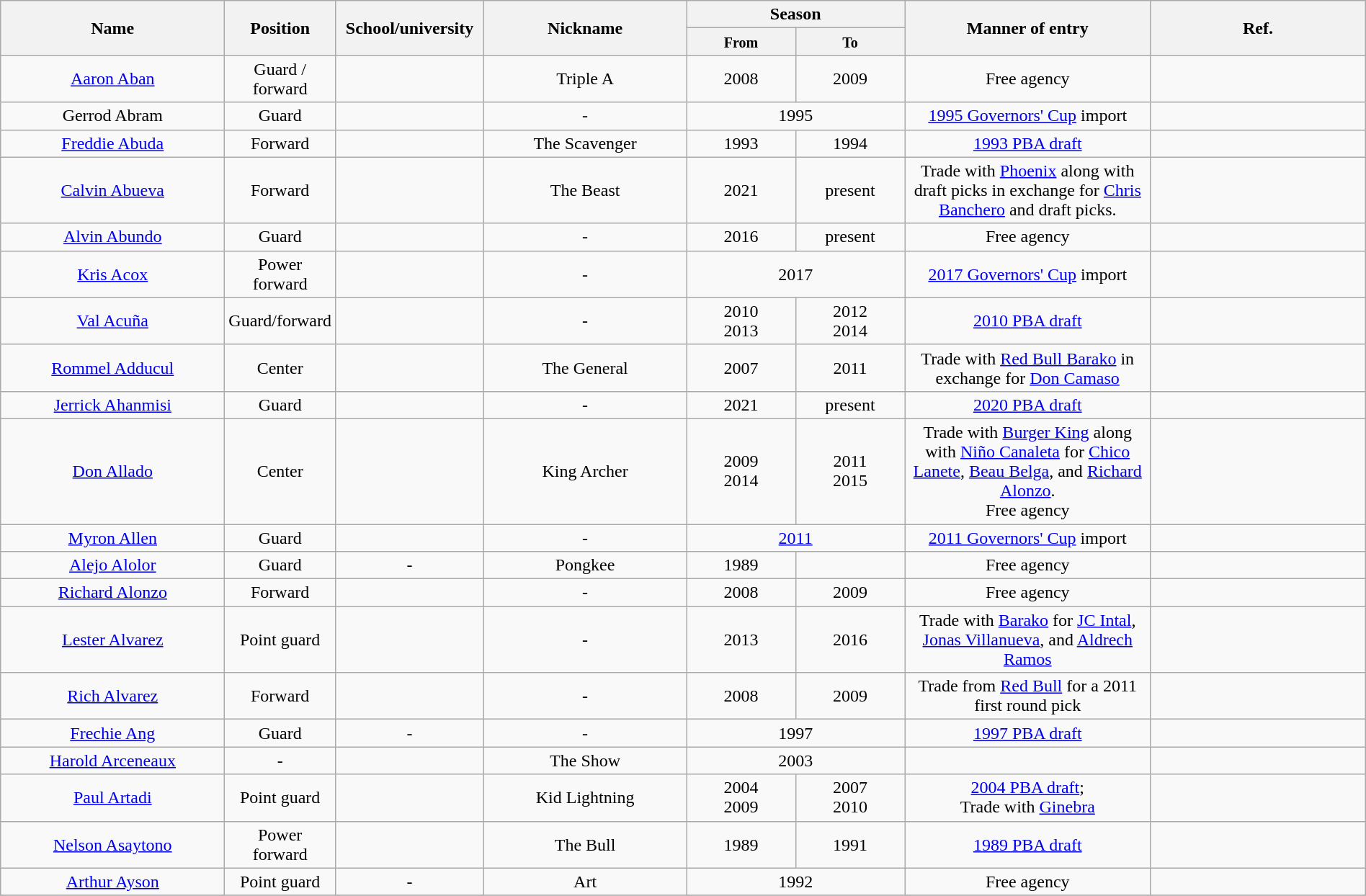<table class="wikitable sortable" style="text-align:center" width="100%">
<tr>
<th style="width:200px;" rowspan="2">Name</th>
<th style="width:80px;" rowspan="2">Position</th>
<th style="width:130px;" rowspan="2">School/university</th>
<th style="width:180px;" rowspan="2">Nickname</th>
<th style="width:130px; text-align:center;" colspan="2">Season</th>
<th style="width:220px; text-align:center;" rowspan="2">Manner of entry</th>
<th rowspan="2" class=unsortable>Ref.</th>
</tr>
<tr>
<th style="width:8%; text-align:center;"><small>From</small></th>
<th style="width:8%; text-align:center;"><small>To</small></th>
</tr>
<tr>
<td><a href='#'>Aaron Aban</a></td>
<td>Guard / forward</td>
<td></td>
<td>Triple A</td>
<td>2008</td>
<td>2009</td>
<td>Free agency</td>
<td></td>
</tr>
<tr>
<td>Gerrod Abram</td>
<td>Guard</td>
<td></td>
<td>-</td>
<td colspan="2">1995</td>
<td><a href='#'>1995 Governors' Cup</a> import</td>
<td></td>
</tr>
<tr>
<td><a href='#'>Freddie Abuda</a></td>
<td>Forward</td>
<td></td>
<td>The Scavenger</td>
<td>1993</td>
<td>1994</td>
<td><a href='#'>1993 PBA draft</a></td>
<td></td>
</tr>
<tr>
<td><a href='#'>Calvin Abueva</a></td>
<td>Forward</td>
<td></td>
<td>The Beast</td>
<td>2021</td>
<td>present</td>
<td>Trade with <a href='#'>Phoenix</a> along with draft picks in exchange for <a href='#'>Chris Banchero</a> and draft picks.</td>
<td></td>
</tr>
<tr>
<td><a href='#'>Alvin Abundo</a></td>
<td>Guard</td>
<td></td>
<td>-</td>
<td>2016</td>
<td>present</td>
<td>Free agency</td>
<td></td>
</tr>
<tr>
<td><a href='#'>Kris Acox</a></td>
<td>Power forward</td>
<td></td>
<td>-</td>
<td colspan="2">2017</td>
<td><a href='#'>2017 Governors' Cup</a> import</td>
<td></td>
</tr>
<tr>
<td><a href='#'>Val Acuña</a></td>
<td>Guard/forward</td>
<td></td>
<td>-</td>
<td>2010<br>2013</td>
<td>2012<br>2014</td>
<td><a href='#'>2010 PBA draft</a></td>
<td></td>
</tr>
<tr>
<td><a href='#'>Rommel Adducul</a></td>
<td>Center</td>
<td></td>
<td>The General</td>
<td>2007</td>
<td>2011</td>
<td>Trade with <a href='#'>Red Bull Barako</a> in exchange for <a href='#'>Don Camaso</a></td>
<td></td>
</tr>
<tr>
<td><a href='#'>Jerrick Ahanmisi</a></td>
<td>Guard</td>
<td></td>
<td>-</td>
<td>2021</td>
<td>present</td>
<td><a href='#'>2020 PBA draft</a></td>
<td></td>
</tr>
<tr>
<td><a href='#'>Don Allado</a></td>
<td>Center</td>
<td></td>
<td>King Archer</td>
<td>2009<br>2014</td>
<td>2011<br>2015</td>
<td>Trade with <a href='#'>Burger King</a> along with <a href='#'>Niño Canaleta</a> for <a href='#'>Chico Lanete</a>, <a href='#'>Beau Belga</a>, and <a href='#'>Richard Alonzo</a>.<br>Free agency</td>
<td></td>
</tr>
<tr>
<td><a href='#'>Myron Allen</a></td>
<td>Guard</td>
<td></td>
<td>-</td>
<td colspan="2"><a href='#'>2011</a></td>
<td><a href='#'>2011 Governors' Cup</a> import</td>
<td></td>
</tr>
<tr>
<td><a href='#'>Alejo Alolor</a></td>
<td>Guard</td>
<td>-</td>
<td>Pongkee</td>
<td>1989</td>
<td></td>
<td>Free agency</td>
<td></td>
</tr>
<tr>
<td><a href='#'>Richard Alonzo</a></td>
<td>Forward</td>
<td></td>
<td>-</td>
<td>2008</td>
<td>2009</td>
<td>Free agency</td>
<td></td>
</tr>
<tr>
<td><a href='#'>Lester Alvarez</a></td>
<td>Point guard</td>
<td></td>
<td>-</td>
<td>2013</td>
<td>2016</td>
<td>Trade with <a href='#'>Barako</a> for <a href='#'>JC Intal</a>, <a href='#'>Jonas Villanueva</a>, and <a href='#'>Aldrech Ramos</a></td>
<td></td>
</tr>
<tr>
<td><a href='#'>Rich Alvarez</a></td>
<td>Forward</td>
<td></td>
<td>-</td>
<td>2008</td>
<td>2009</td>
<td>Trade from <a href='#'>Red Bull</a> for a 2011 first round pick</td>
<td></td>
</tr>
<tr>
<td><a href='#'>Frechie Ang</a></td>
<td>Guard</td>
<td>-</td>
<td>-</td>
<td colspan="2">1997</td>
<td><a href='#'>1997 PBA draft</a></td>
<td></td>
</tr>
<tr>
<td><a href='#'>Harold Arceneaux</a></td>
<td>-</td>
<td></td>
<td>The Show</td>
<td colspan="2">2003</td>
<td></td>
<td></td>
</tr>
<tr>
<td><a href='#'>Paul Artadi</a></td>
<td>Point guard</td>
<td></td>
<td>Kid Lightning</td>
<td>2004<br>2009</td>
<td>2007<br>2010</td>
<td><a href='#'>2004 PBA draft</a>;<br>Trade with <a href='#'>Ginebra</a></td>
<td></td>
</tr>
<tr>
<td><a href='#'>Nelson Asaytono</a></td>
<td>Power forward</td>
<td></td>
<td>The Bull</td>
<td>1989</td>
<td>1991</td>
<td><a href='#'>1989 PBA draft</a></td>
<td></td>
</tr>
<tr>
<td><a href='#'>Arthur Ayson</a></td>
<td>Point guard</td>
<td>-</td>
<td>Art</td>
<td colspan="2">1992</td>
<td>Free agency</td>
<td></td>
</tr>
<tr>
</tr>
</table>
